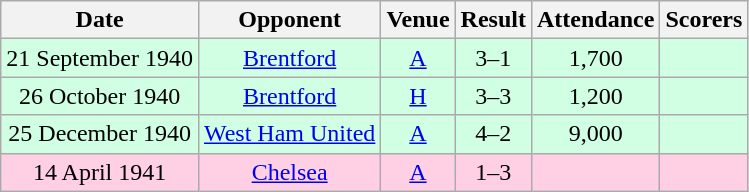<table class="wikitable sortable" style="text-align:center;">
<tr>
<th>Date</th>
<th>Opponent</th>
<th>Venue</th>
<th>Result</th>
<th>Attendance</th>
<th>Scorers</th>
</tr>
<tr style="background:#d0ffe3;">
<td>21 September 1940</td>
<td><a href='#'>Brentford</a></td>
<td><a href='#'>A</a></td>
<td>3–1</td>
<td>1,700</td>
<td></td>
</tr>
<tr style="background:#d0ffe3;">
<td>26 October 1940</td>
<td><a href='#'>Brentford</a></td>
<td><a href='#'>H</a></td>
<td>3–3</td>
<td>1,200</td>
<td></td>
</tr>
<tr style="background:#d0ffe3;">
<td>25 December 1940</td>
<td><a href='#'>West Ham United</a></td>
<td><a href='#'>A</a></td>
<td>4–2</td>
<td>9,000</td>
<td></td>
</tr>
<tr style="background:#ffd0e3;">
<td>14 April 1941</td>
<td><a href='#'>Chelsea</a></td>
<td><a href='#'>A</a></td>
<td>1–3</td>
<td></td>
<td></td>
</tr>
</table>
